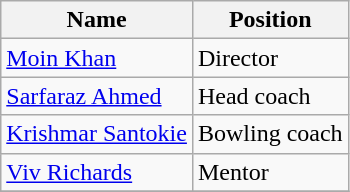<table class="wikitable">
<tr>
<th>Name</th>
<th>Position</th>
</tr>
<tr>
<td> <a href='#'>Moin Khan</a></td>
<td>Director</td>
</tr>
<tr>
<td> <a href='#'>Sarfaraz Ahmed</a></td>
<td>Head coach</td>
</tr>
<tr>
<td> <a href='#'>Krishmar Santokie</a></td>
<td>Bowling coach</td>
</tr>
<tr>
<td> <a href='#'>Viv Richards</a></td>
<td>Mentor</td>
</tr>
<tr>
</tr>
</table>
